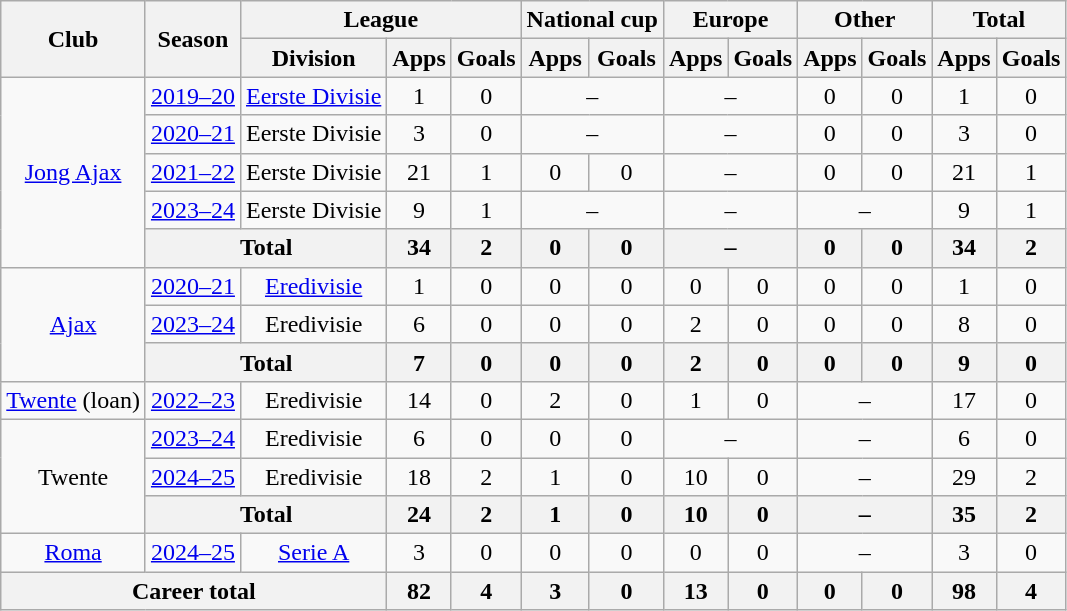<table class="wikitable" style="text-align:center">
<tr>
<th rowspan="2">Club</th>
<th rowspan="2">Season</th>
<th colspan="3">League</th>
<th colspan="2">National cup</th>
<th colspan="2">Europe</th>
<th colspan="2">Other</th>
<th colspan="2">Total</th>
</tr>
<tr>
<th>Division</th>
<th>Apps</th>
<th>Goals</th>
<th>Apps</th>
<th>Goals</th>
<th>Apps</th>
<th>Goals</th>
<th>Apps</th>
<th>Goals</th>
<th>Apps</th>
<th>Goals</th>
</tr>
<tr>
<td rowspan="5"><a href='#'>Jong Ajax</a></td>
<td><a href='#'>2019–20</a></td>
<td><a href='#'>Eerste Divisie</a></td>
<td>1</td>
<td>0</td>
<td colspan="2">–</td>
<td colspan="2">–</td>
<td>0</td>
<td>0</td>
<td>1</td>
<td>0</td>
</tr>
<tr>
<td><a href='#'>2020–21</a></td>
<td>Eerste Divisie</td>
<td>3</td>
<td>0</td>
<td colspan="2">–</td>
<td colspan="2">–</td>
<td>0</td>
<td>0</td>
<td>3</td>
<td>0</td>
</tr>
<tr>
<td><a href='#'>2021–22</a></td>
<td>Eerste Divisie</td>
<td>21</td>
<td>1</td>
<td>0</td>
<td>0</td>
<td colspan="2">–</td>
<td>0</td>
<td>0</td>
<td>21</td>
<td>1</td>
</tr>
<tr>
<td><a href='#'>2023–24</a></td>
<td>Eerste Divisie</td>
<td>9</td>
<td>1</td>
<td colspan="2">–</td>
<td colspan="2">–</td>
<td colspan="2">–</td>
<td>9</td>
<td>1</td>
</tr>
<tr>
<th colspan="2">Total</th>
<th>34</th>
<th>2</th>
<th>0</th>
<th>0</th>
<th colspan="2">–</th>
<th>0</th>
<th>0</th>
<th>34</th>
<th>2</th>
</tr>
<tr>
<td rowspan="3"><a href='#'>Ajax</a></td>
<td><a href='#'>2020–21</a></td>
<td><a href='#'>Eredivisie</a></td>
<td>1</td>
<td>0</td>
<td>0</td>
<td>0</td>
<td>0</td>
<td>0</td>
<td>0</td>
<td>0</td>
<td>1</td>
<td>0</td>
</tr>
<tr>
<td><a href='#'>2023–24</a></td>
<td>Eredivisie</td>
<td>6</td>
<td>0</td>
<td>0</td>
<td>0</td>
<td>2</td>
<td>0</td>
<td>0</td>
<td>0</td>
<td>8</td>
<td>0</td>
</tr>
<tr>
<th colspan="2">Total</th>
<th>7</th>
<th>0</th>
<th>0</th>
<th>0</th>
<th>2</th>
<th>0</th>
<th>0</th>
<th>0</th>
<th>9</th>
<th>0</th>
</tr>
<tr>
<td><a href='#'>Twente</a> (loan)</td>
<td><a href='#'>2022–23</a></td>
<td>Eredivisie</td>
<td>14</td>
<td>0</td>
<td>2</td>
<td>0</td>
<td>1</td>
<td>0</td>
<td colspan="2">–</td>
<td>17</td>
<td>0</td>
</tr>
<tr>
<td rowspan="3">Twente</td>
<td><a href='#'>2023–24</a></td>
<td>Eredivisie</td>
<td>6</td>
<td>0</td>
<td>0</td>
<td>0</td>
<td colspan="2">–</td>
<td colspan="2">–</td>
<td>6</td>
<td>0</td>
</tr>
<tr>
<td><a href='#'>2024–25</a></td>
<td>Eredivisie</td>
<td>18</td>
<td>2</td>
<td>1</td>
<td>0</td>
<td>10</td>
<td>0</td>
<td colspan="2">–</td>
<td>29</td>
<td>2</td>
</tr>
<tr>
<th colspan="2">Total</th>
<th>24</th>
<th>2</th>
<th>1</th>
<th>0</th>
<th>10</th>
<th>0</th>
<th colspan="2">–</th>
<th>35</th>
<th>2</th>
</tr>
<tr>
<td><a href='#'>Roma</a></td>
<td><a href='#'>2024–25</a></td>
<td><a href='#'>Serie A</a></td>
<td>3</td>
<td>0</td>
<td>0</td>
<td>0</td>
<td>0</td>
<td>0</td>
<td colspan="2">–</td>
<td>3</td>
<td>0</td>
</tr>
<tr>
<th colspan="3">Career total</th>
<th>82</th>
<th>4</th>
<th>3</th>
<th>0</th>
<th>13</th>
<th>0</th>
<th>0</th>
<th>0</th>
<th>98</th>
<th>4</th>
</tr>
</table>
